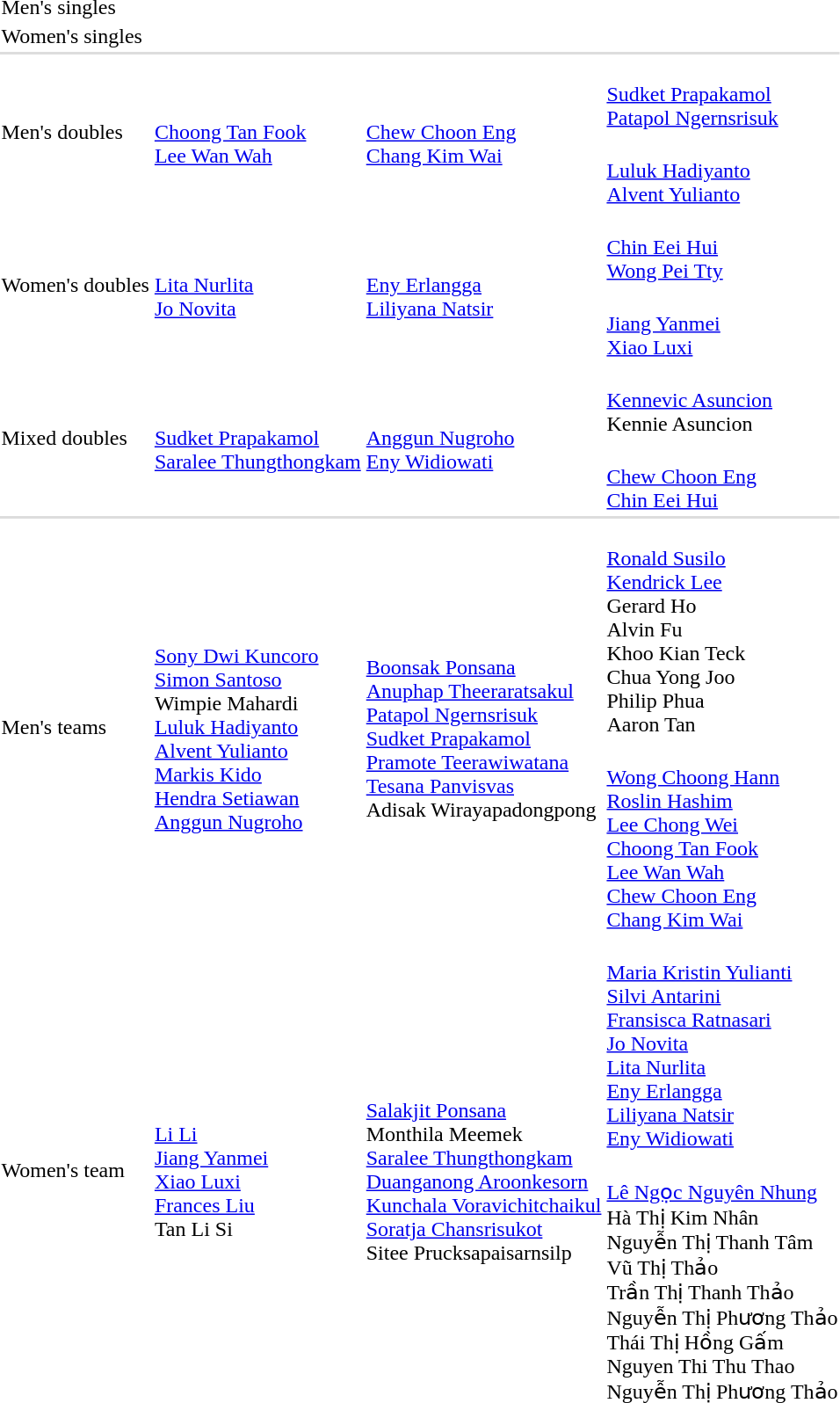<table>
<tr>
<td rowspan=2>Men's singles</td>
<td rowspan=2></td>
<td rowspan=2></td>
<td></td>
</tr>
<tr>
<td></td>
</tr>
<tr>
<td rowspan=2>Women's singles</td>
<td rowspan=2></td>
<td rowspan=2></td>
<td></td>
</tr>
<tr>
<td></td>
</tr>
<tr bgcolor=#dddddd>
<td colspan=4></td>
</tr>
<tr>
<td rowspan=2>Men's doubles</td>
<td rowspan=2><br> <a href='#'>Choong Tan Fook</a><br><a href='#'>Lee Wan Wah</a></td>
<td rowspan=2><br> <a href='#'>Chew Choon Eng</a><br><a href='#'>Chang Kim Wai</a></td>
<td><br> <a href='#'>Sudket Prapakamol</a><br><a href='#'>Patapol Ngernsrisuk</a></td>
</tr>
<tr>
<td><br> <a href='#'>Luluk Hadiyanto</a><br><a href='#'>Alvent Yulianto</a></td>
</tr>
<tr>
<td rowspan=2>Women's doubles</td>
<td rowspan=2><br> <a href='#'>Lita Nurlita</a><br><a href='#'>Jo Novita</a></td>
<td rowspan=2><br> <a href='#'>Eny Erlangga</a><br><a href='#'>Liliyana Natsir</a></td>
<td><br> <a href='#'>Chin Eei Hui</a><br><a href='#'>Wong Pei Tty</a></td>
</tr>
<tr>
<td><br> <a href='#'>Jiang Yanmei</a><br><a href='#'>Xiao Luxi</a></td>
</tr>
<tr>
<td rowspan=2>Mixed doubles</td>
<td rowspan=2 nowrap><br> <a href='#'>Sudket Prapakamol</a><br><a href='#'>Saralee Thungthongkam</a></td>
<td rowspan=2><br> <a href='#'>Anggun Nugroho</a><br><a href='#'>Eny Widiowati</a></td>
<td><br> <a href='#'>Kennevic Asuncion</a><br>Kennie Asuncion</td>
</tr>
<tr>
<td><br> <a href='#'>Chew Choon Eng</a><br><a href='#'>Chin Eei Hui</a></td>
</tr>
<tr bgcolor=#dddddd>
<td colspan=4></td>
</tr>
<tr>
<td rowspan=2>Men's teams</td>
<td rowspan=2><br><a href='#'>Sony Dwi Kuncoro</a><br><a href='#'>Simon Santoso</a><br>Wimpie Mahardi<br><a href='#'>Luluk Hadiyanto</a><br><a href='#'>Alvent Yulianto</a><br><a href='#'>Markis Kido</a><br><a href='#'>Hendra Setiawan</a><br><a href='#'>Anggun Nugroho</a></td>
<td rowspan=2><br><a href='#'>Boonsak Ponsana</a><br><a href='#'>Anuphap Theeraratsakul</a><br><a href='#'>Patapol Ngernsrisuk</a><br><a href='#'>Sudket Prapakamol</a><br><a href='#'>Pramote Teerawiwatana</a><br><a href='#'>Tesana Panvisvas</a><br>Adisak Wirayapadongpong</td>
<td><br><a href='#'>Ronald Susilo</a><br><a href='#'>Kendrick Lee</a><br>Gerard Ho<br>Alvin Fu<br>Khoo Kian Teck<br>Chua Yong Joo<br>Philip Phua<br>Aaron Tan</td>
</tr>
<tr>
<td><br><a href='#'>Wong Choong Hann</a><br><a href='#'>Roslin Hashim</a><br><a href='#'>Lee Chong Wei</a><br><a href='#'>Choong Tan Fook</a><br><a href='#'>Lee Wan Wah</a><br><a href='#'>Chew Choon Eng</a><br><a href='#'>Chang Kim Wai</a><br></td>
</tr>
<tr>
<td rowspan=2>Women's team</td>
<td rowspan=2><br><a href='#'>Li Li</a><br><a href='#'>Jiang Yanmei</a><br><a href='#'>Xiao Luxi</a><br><a href='#'>Frances Liu</a><br>Tan Li Si</td>
<td rowspan=2 nowrap><br><a href='#'>Salakjit Ponsana</a><br>Monthila Meemek<br><a href='#'>Saralee Thungthongkam</a><br><a href='#'>Duanganong Aroonkesorn</a><br><a href='#'>Kunchala Voravichitchaikul</a><br><a href='#'>Soratja Chansrisukot</a><br>Sitee Prucksapaisarnsilp</td>
<td><br><a href='#'>Maria Kristin Yulianti</a><br><a href='#'>Silvi Antarini</a><br><a href='#'>Fransisca Ratnasari</a><br><a href='#'>Jo Novita</a><br><a href='#'>Lita Nurlita</a><br><a href='#'>Eny Erlangga</a><br><a href='#'>Liliyana Natsir</a><br><a href='#'>Eny Widiowati</a></td>
</tr>
<tr>
<td nowrap><br><a href='#'>Lê Ngọc Nguyên Nhung</a><br>Hà Thị Kim Nhân<br>Nguyễn Thị Thanh Tâm<br>Vũ Thị Thảo<br>Trần Thị Thanh Thảo<br>Nguyễn Thị Phương Thảo<br>Thái Thị Hồng Gấm<br>Nguyen Thi Thu Thao<br>Nguyễn Thị Phương Thảo</td>
</tr>
</table>
